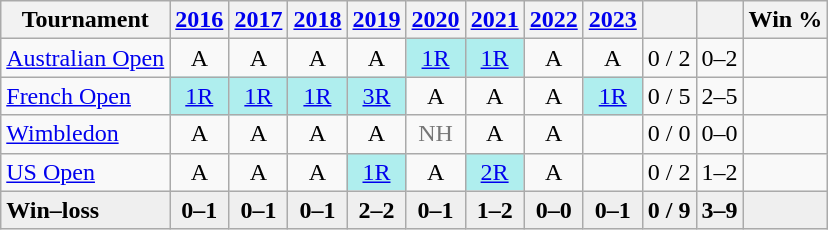<table class=wikitable style="text-align:center;">
<tr>
<th>Tournament</th>
<th><a href='#'>2016</a></th>
<th><a href='#'>2017</a></th>
<th><a href='#'>2018</a></th>
<th><a href='#'>2019</a></th>
<th><a href='#'>2020</a></th>
<th><a href='#'>2021</a></th>
<th><a href='#'>2022</a></th>
<th><a href='#'>2023</a></th>
<th></th>
<th></th>
<th>Win %</th>
</tr>
<tr>
<td style="text-align:left;"><a href='#'>Australian Open</a></td>
<td>A</td>
<td>A</td>
<td>A</td>
<td>A</td>
<td bgcolor=afeeee><a href='#'>1R</a></td>
<td bgcolor=afeeee><a href='#'>1R</a></td>
<td>A</td>
<td>A</td>
<td>0 / 2</td>
<td>0–2</td>
<td></td>
</tr>
<tr>
<td style="text-align:left;"><a href='#'>French Open</a></td>
<td bgcolor=afeeee><a href='#'>1R</a></td>
<td bgcolor=afeeee><a href='#'>1R</a></td>
<td bgcolor=afeeee><a href='#'>1R</a></td>
<td bgcolor=afeeee><a href='#'>3R</a></td>
<td>A</td>
<td>A</td>
<td>A</td>
<td bgcolor=afeeee><a href='#'>1R</a></td>
<td>0 / 5</td>
<td>2–5</td>
<td></td>
</tr>
<tr>
<td style="text-align:left;"><a href='#'>Wimbledon</a></td>
<td>A</td>
<td>A</td>
<td>A</td>
<td>A</td>
<td style="color:#767676;">NH</td>
<td>A</td>
<td>A</td>
<td></td>
<td>0 / 0</td>
<td>0–0</td>
<td></td>
</tr>
<tr>
<td style="text-align:left;"><a href='#'>US Open</a></td>
<td>A</td>
<td>A</td>
<td>A</td>
<td bgcolor=afeeee><a href='#'>1R</a></td>
<td>A</td>
<td bgcolor=afeeee><a href='#'>2R</a></td>
<td>A</td>
<td></td>
<td>0 / 2</td>
<td>1–2</td>
<td></td>
</tr>
<tr style="background:#efefef; font-weight:bold;">
<td style="text-align:left;">Win–loss</td>
<td>0–1</td>
<td>0–1</td>
<td>0–1</td>
<td>2–2</td>
<td>0–1</td>
<td>1–2</td>
<td>0–0</td>
<td>0–1</td>
<td>0 / 9</td>
<td>3–9</td>
<td></td>
</tr>
</table>
